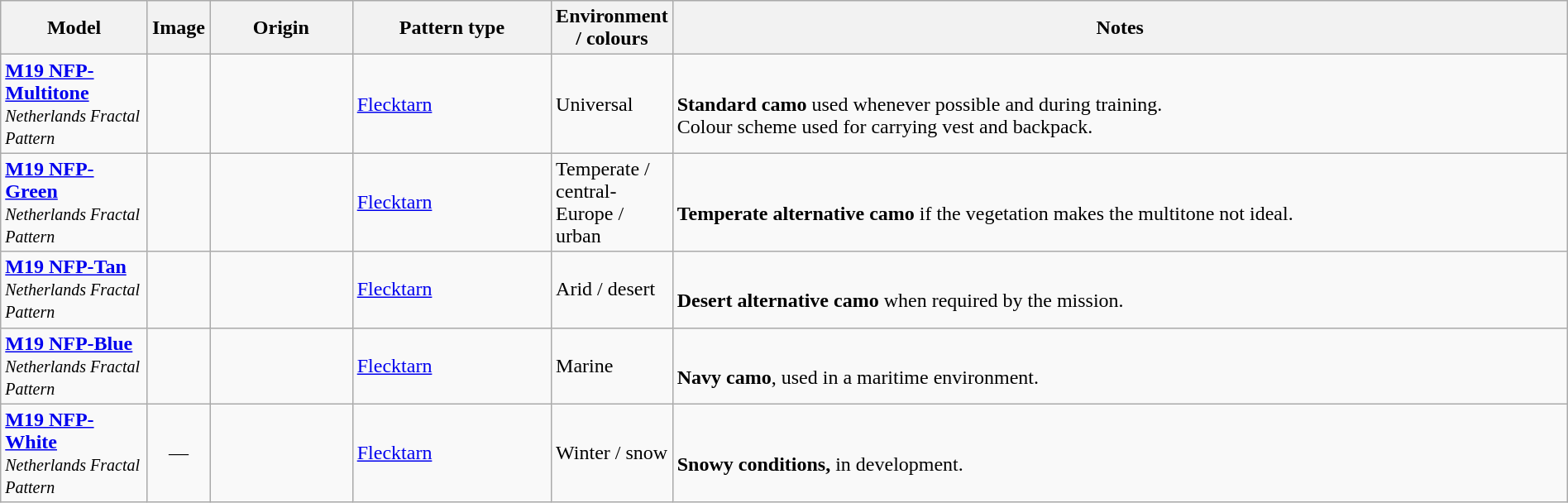<table class="wikitable" style="width:100%;">
<tr>
<th style="width:10%;">Model</th>
<th style="width:0;">Image</th>
<th style="width:10%;">Origin</th>
<th style="width:14%;">Pattern type</th>
<th>Environment / colours</th>
<th style="width:66%;">Notes</th>
</tr>
<tr>
<td><strong><a href='#'>M19 NFP-Multitone</a></strong><br><em><small>Netherlands Fractal Pattern</small></em></td>
<td></td>
<td><small></small></td>
<td><a href='#'>Flecktarn</a></td>
<td>Universal</td>
<td><strong></strong><br><strong>Standard camo</strong> used whenever possible and during training.<br>Colour scheme used for carrying vest and backpack.</td>
</tr>
<tr>
<td><strong><a href='#'>M19 NFP-Green</a></strong><br><em><small>Netherlands Fractal Pattern</small></em></td>
<td></td>
<td><small></small></td>
<td><a href='#'>Flecktarn</a></td>
<td>Temperate / central-Europe / urban</td>
<td><strong></strong><br><strong>Temperate alternative camo</strong> if the vegetation makes the multitone not ideal.</td>
</tr>
<tr>
<td><strong><a href='#'>M19 NFP-Tan</a></strong><br><em><small>Netherlands Fractal Pattern</small></em></td>
<td></td>
<td><small></small></td>
<td><a href='#'>Flecktarn</a></td>
<td>Arid / desert</td>
<td><strong></strong><br><strong>Desert alternative  camo</strong> when required by the mission.</td>
</tr>
<tr>
<td><strong><a href='#'>M19 NFP-Blue</a></strong><br><em><small>Netherlands Fractal Pattern</small></em></td>
<td></td>
<td><small></small></td>
<td><a href='#'>Flecktarn</a></td>
<td>Marine</td>
<td><strong></strong><br><strong>Navy camo</strong>, used in a maritime environment.</td>
</tr>
<tr>
<td><strong><a href='#'>M19 NFP-White</a></strong><br><em><small>Netherlands Fractal Pattern</small></em></td>
<td style="text-align: center;">—</td>
<td><small></small></td>
<td><a href='#'>Flecktarn</a></td>
<td>Winter / snow</td>
<td><strong></strong><br><strong>Snowy conditions,</strong> in development.</td>
</tr>
</table>
